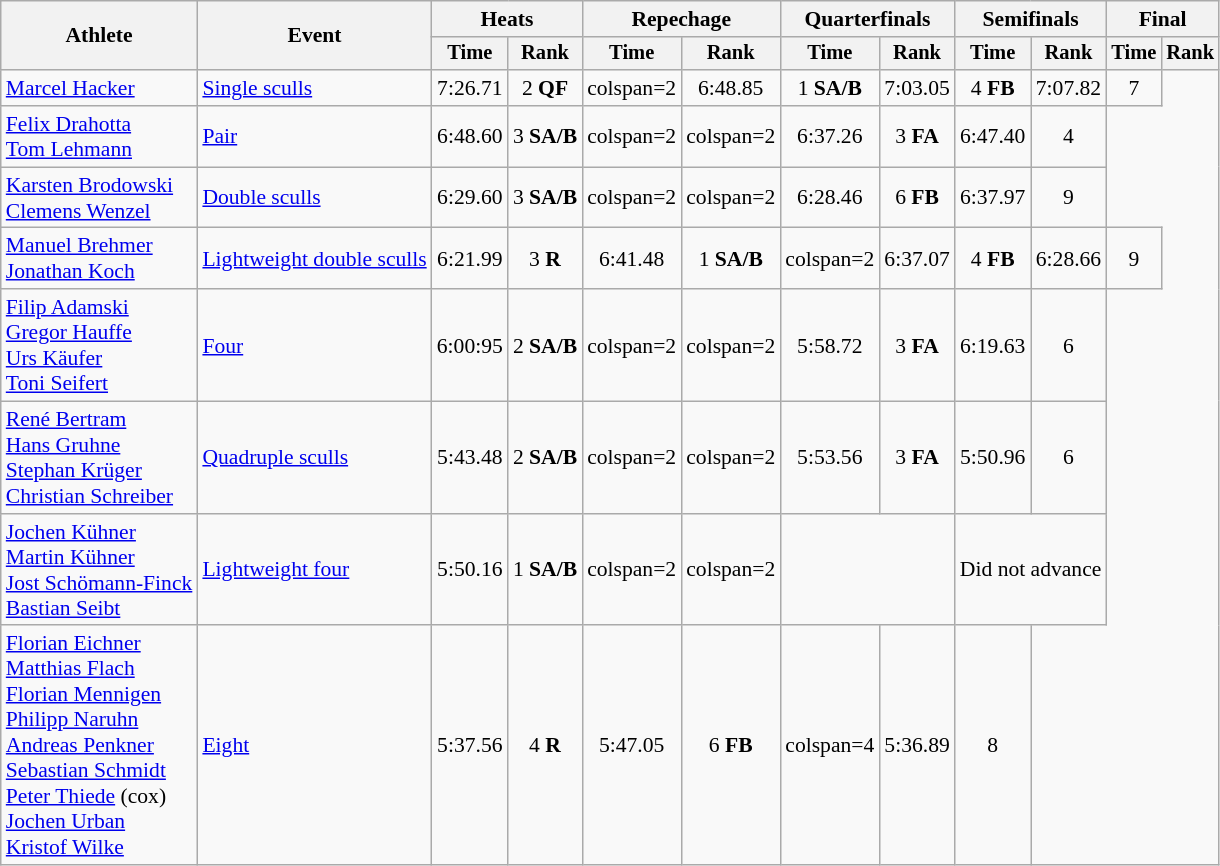<table class="wikitable" style="font-size:90%">
<tr>
<th rowspan="2">Athlete</th>
<th rowspan="2">Event</th>
<th colspan="2">Heats</th>
<th colspan="2">Repechage</th>
<th colspan="2">Quarterfinals</th>
<th colspan="2">Semifinals</th>
<th colspan="2">Final</th>
</tr>
<tr style="font-size:95%">
<th>Time</th>
<th>Rank</th>
<th>Time</th>
<th>Rank</th>
<th>Time</th>
<th>Rank</th>
<th>Time</th>
<th>Rank</th>
<th>Time</th>
<th>Rank</th>
</tr>
<tr align=center>
<td align=left><a href='#'>Marcel Hacker</a></td>
<td align=left><a href='#'>Single sculls</a></td>
<td>7:26.71</td>
<td>2 <strong>QF</strong></td>
<td>colspan=2 </td>
<td>6:48.85</td>
<td>1 <strong>SA/B</strong></td>
<td>7:03.05</td>
<td>4 <strong>FB</strong></td>
<td>7:07.82</td>
<td>7</td>
</tr>
<tr align=center>
<td align=left><a href='#'>Felix Drahotta</a><br><a href='#'>Tom Lehmann</a></td>
<td align=left><a href='#'>Pair</a></td>
<td>6:48.60</td>
<td>3 <strong>SA/B</strong></td>
<td>colspan=2 </td>
<td>colspan=2 </td>
<td>6:37.26</td>
<td>3 <strong>FA</strong></td>
<td>6:47.40</td>
<td>4</td>
</tr>
<tr align=center>
<td align=left><a href='#'>Karsten Brodowski</a><br><a href='#'>Clemens Wenzel</a></td>
<td align=left><a href='#'>Double sculls</a></td>
<td>6:29.60</td>
<td>3 <strong>SA/B</strong></td>
<td>colspan=2 </td>
<td>colspan=2 </td>
<td>6:28.46</td>
<td>6 <strong>FB</strong></td>
<td>6:37.97</td>
<td>9</td>
</tr>
<tr align=center>
<td align=left><a href='#'>Manuel Brehmer</a><br><a href='#'>Jonathan Koch</a></td>
<td align=left><a href='#'>Lightweight double sculls</a></td>
<td>6:21.99</td>
<td>3 <strong>R</strong></td>
<td>6:41.48</td>
<td>1 <strong>SA/B</strong></td>
<td>colspan=2 </td>
<td>6:37.07</td>
<td>4 <strong>FB</strong></td>
<td>6:28.66</td>
<td>9</td>
</tr>
<tr align=center>
<td align=left><a href='#'>Filip Adamski</a><br><a href='#'>Gregor Hauffe</a><br><a href='#'>Urs Käufer</a><br><a href='#'>Toni Seifert</a></td>
<td align=left><a href='#'>Four</a></td>
<td>6:00:95</td>
<td>2 <strong>SA/B</strong></td>
<td>colspan=2 </td>
<td>colspan=2 </td>
<td>5:58.72</td>
<td>3 <strong>FA</strong></td>
<td>6:19.63</td>
<td>6</td>
</tr>
<tr align=center>
<td align=left><a href='#'>René Bertram</a><br><a href='#'>Hans Gruhne</a><br><a href='#'>Stephan Krüger</a><br><a href='#'>Christian Schreiber</a></td>
<td align=left><a href='#'>Quadruple sculls</a></td>
<td>5:43.48</td>
<td>2 <strong>SA/B</strong></td>
<td>colspan=2 </td>
<td>colspan=2 </td>
<td>5:53.56</td>
<td>3 <strong>FA</strong></td>
<td>5:50.96</td>
<td>6</td>
</tr>
<tr align=center>
<td align=left><a href='#'>Jochen Kühner</a><br><a href='#'>Martin Kühner</a><br><a href='#'>Jost Schömann-Finck</a><br><a href='#'>Bastian Seibt</a></td>
<td align=left><a href='#'>Lightweight four</a></td>
<td>5:50.16</td>
<td>1 <strong>SA/B</strong></td>
<td>colspan=2 </td>
<td>colspan=2 </td>
<td colspan=2></td>
<td colspan=2>Did not advance</td>
</tr>
<tr align=center>
<td align=left><a href='#'>Florian Eichner</a><br><a href='#'>Matthias Flach</a><br><a href='#'>Florian Mennigen</a><br><a href='#'>Philipp Naruhn</a><br><a href='#'>Andreas Penkner</a><br><a href='#'>Sebastian Schmidt</a><br><a href='#'>Peter Thiede</a> (cox)<br><a href='#'>Jochen Urban</a><br><a href='#'>Kristof Wilke</a></td>
<td align=left><a href='#'>Eight</a></td>
<td>5:37.56</td>
<td>4 <strong>R</strong></td>
<td>5:47.05</td>
<td>6 <strong>FB</strong></td>
<td>colspan=4 </td>
<td>5:36.89</td>
<td>8</td>
</tr>
</table>
